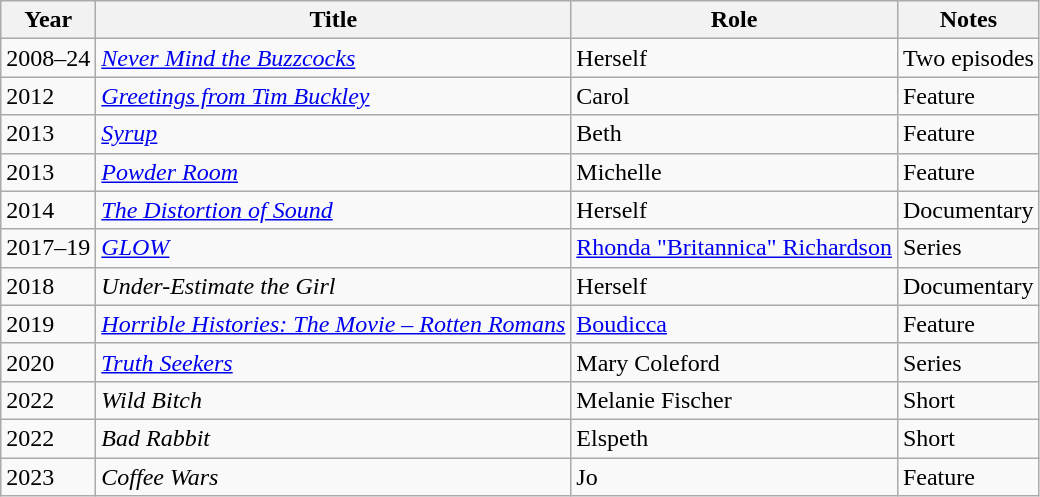<table class="wikitable sortable">
<tr>
<th>Year</th>
<th>Title</th>
<th>Role</th>
<th>Notes</th>
</tr>
<tr>
<td>2008–24</td>
<td><a href='#'><em>Never Mind the Buzzcocks</em></a></td>
<td>Herself</td>
<td>Two episodes</td>
</tr>
<tr>
<td>2012</td>
<td><em><a href='#'>Greetings from Tim Buckley</a></em></td>
<td>Carol</td>
<td>Feature</td>
</tr>
<tr>
<td>2013</td>
<td><em><a href='#'>Syrup</a></em></td>
<td>Beth</td>
<td>Feature</td>
</tr>
<tr>
<td>2013</td>
<td><em><a href='#'>Powder Room</a></em></td>
<td>Michelle</td>
<td>Feature</td>
</tr>
<tr>
<td>2014</td>
<td><em><a href='#'>The Distortion of Sound</a></em></td>
<td>Herself</td>
<td>Documentary</td>
</tr>
<tr>
<td>2017–19</td>
<td><em><a href='#'>GLOW</a></em></td>
<td><a href='#'>Rhonda "Britannica" Richardson</a></td>
<td>Series</td>
</tr>
<tr>
<td>2018</td>
<td><em>Under-Estimate the Girl</em></td>
<td>Herself</td>
<td>Documentary</td>
</tr>
<tr>
<td>2019</td>
<td><em><a href='#'>Horrible Histories: The Movie – Rotten Romans</a></em></td>
<td><a href='#'>Boudicca</a></td>
<td>Feature</td>
</tr>
<tr>
<td>2020</td>
<td><em><a href='#'>Truth Seekers</a></em></td>
<td>Mary Coleford</td>
<td>Series</td>
</tr>
<tr>
<td>2022</td>
<td><em>Wild Bitch</em></td>
<td>Melanie Fischer</td>
<td>Short</td>
</tr>
<tr>
<td>2022</td>
<td><em>Bad Rabbit</em></td>
<td>Elspeth</td>
<td>Short</td>
</tr>
<tr>
<td>2023</td>
<td><em>Coffee Wars</em></td>
<td>Jo</td>
<td>Feature</td>
</tr>
</table>
